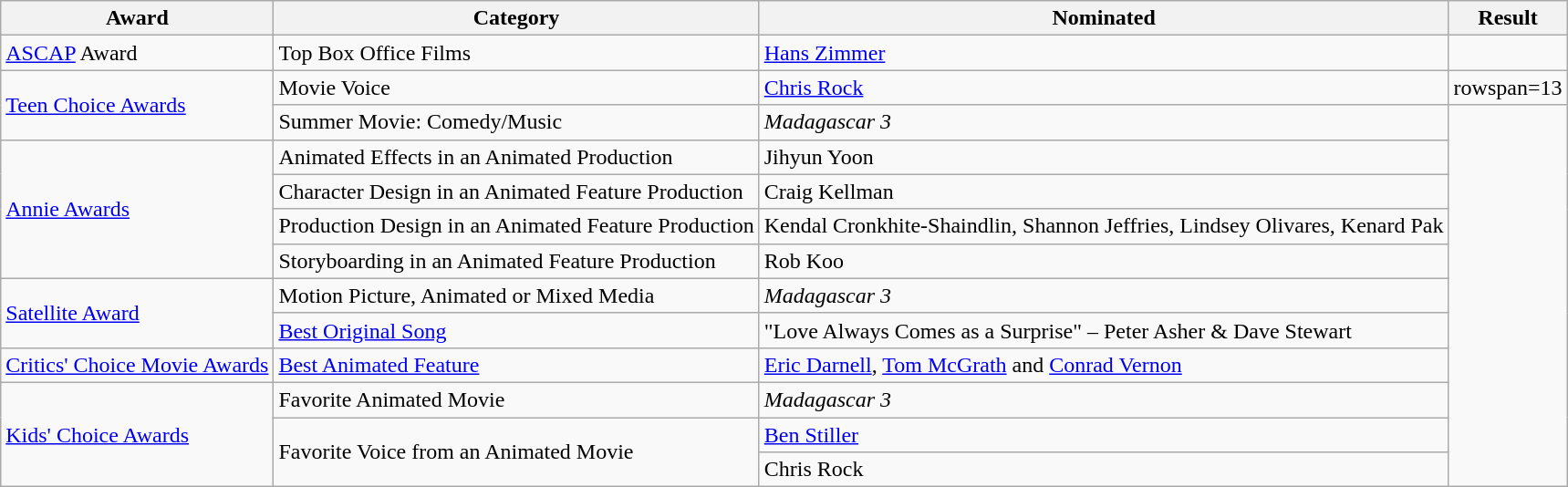<table class="wikitable">
<tr>
<th>Award</th>
<th>Category</th>
<th>Nominated</th>
<th>Result</th>
</tr>
<tr>
<td><a href='#'>ASCAP</a> Award</td>
<td>Top Box Office Films</td>
<td><a href='#'>Hans Zimmer</a></td>
<td></td>
</tr>
<tr>
<td rowspan="2"><a href='#'>Teen Choice Awards</a></td>
<td>Movie Voice</td>
<td><a href='#'>Chris Rock</a></td>
<td>rowspan=13 </td>
</tr>
<tr>
<td>Summer Movie: Comedy/Music</td>
<td><em>Madagascar 3</em></td>
</tr>
<tr>
<td rowspan="4"><a href='#'>Annie Awards</a></td>
<td>Animated Effects in an Animated Production</td>
<td>Jihyun Yoon</td>
</tr>
<tr>
<td>Character Design in an Animated Feature Production</td>
<td>Craig Kellman</td>
</tr>
<tr>
<td>Production Design in an Animated Feature Production</td>
<td>Kendal Cronkhite-Shaindlin, Shannon Jeffries, Lindsey Olivares, Kenard Pak</td>
</tr>
<tr>
<td>Storyboarding in an Animated Feature Production</td>
<td>Rob Koo</td>
</tr>
<tr>
<td rowspan="2"><a href='#'>Satellite Award</a></td>
<td>Motion Picture, Animated or Mixed Media</td>
<td><em>Madagascar 3</em></td>
</tr>
<tr>
<td><a href='#'>Best Original Song</a></td>
<td>"Love Always Comes as a Surprise" – Peter Asher & Dave Stewart</td>
</tr>
<tr>
<td><a href='#'>Critics' Choice Movie Awards</a></td>
<td><a href='#'>Best Animated Feature</a></td>
<td><a href='#'>Eric Darnell</a>, <a href='#'>Tom McGrath</a> and <a href='#'>Conrad Vernon</a></td>
</tr>
<tr>
<td rowspan="3"><a href='#'>Kids' Choice Awards</a></td>
<td>Favorite Animated Movie</td>
<td><em>Madagascar 3</em></td>
</tr>
<tr>
<td rowspan=2>Favorite Voice from an Animated Movie</td>
<td><a href='#'>Ben Stiller</a></td>
</tr>
<tr>
<td>Chris Rock</td>
</tr>
</table>
